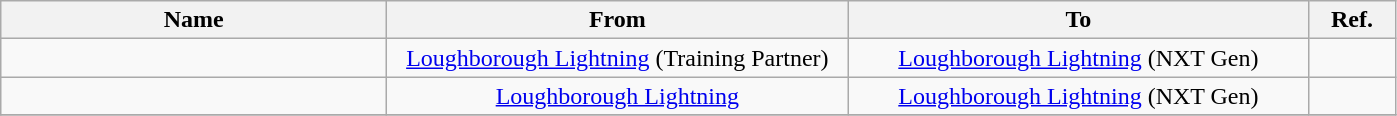<table class="wikitable sortable alternance" style="text-align:center">
<tr>
<th style="width:250px;">Name</th>
<th style="width:300px;">From</th>
<th style="width:300px;">To</th>
<th style="width:50px;">Ref.</th>
</tr>
<tr>
<td> </td>
<td> <a href='#'>Loughborough Lightning</a> (Training Partner)</td>
<td> <a href='#'>Loughborough Lightning</a> (NXT Gen)</td>
<td></td>
</tr>
<tr>
<td> </td>
<td> <a href='#'>Loughborough Lightning</a></td>
<td> <a href='#'>Loughborough Lightning</a> (NXT Gen)</td>
<td></td>
</tr>
<tr>
</tr>
</table>
